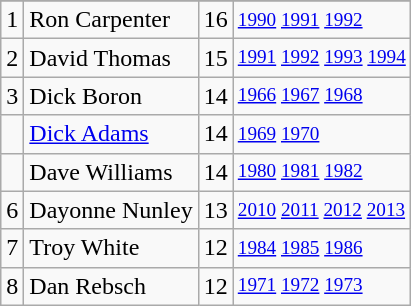<table class="wikitable">
<tr>
</tr>
<tr>
<td>1</td>
<td>Ron Carpenter</td>
<td>16</td>
<td style="font-size:80%;"><a href='#'>1990</a> <a href='#'>1991</a> <a href='#'>1992</a></td>
</tr>
<tr>
<td>2</td>
<td>David Thomas</td>
<td>15</td>
<td style="font-size:80%;"><a href='#'>1991</a> <a href='#'>1992</a> <a href='#'>1993</a> <a href='#'>1994</a></td>
</tr>
<tr>
<td>3</td>
<td>Dick Boron</td>
<td>14</td>
<td style="font-size:80%;"><a href='#'>1966</a> <a href='#'>1967</a> <a href='#'>1968</a></td>
</tr>
<tr>
<td></td>
<td><a href='#'>Dick Adams</a></td>
<td>14</td>
<td style="font-size:80%;"><a href='#'>1969</a> <a href='#'>1970</a></td>
</tr>
<tr>
<td></td>
<td>Dave Williams</td>
<td>14</td>
<td style="font-size:80%;"><a href='#'>1980</a> <a href='#'>1981</a> <a href='#'>1982</a></td>
</tr>
<tr>
<td>6</td>
<td>Dayonne Nunley</td>
<td>13</td>
<td style="font-size:80%;"><a href='#'>2010</a> <a href='#'>2011</a> <a href='#'>2012</a> <a href='#'>2013</a></td>
</tr>
<tr>
<td>7</td>
<td>Troy White</td>
<td>12</td>
<td style="font-size:80%;"><a href='#'>1984</a> <a href='#'>1985</a> <a href='#'>1986</a></td>
</tr>
<tr>
<td>8</td>
<td>Dan Rebsch</td>
<td>12</td>
<td style="font-size:80%;"><a href='#'>1971</a> <a href='#'>1972</a> <a href='#'>1973</a></td>
</tr>
</table>
